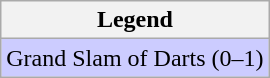<table class="wikitable">
<tr>
<th>Legend</th>
</tr>
<tr style="background:#ccf;">
<td>Grand Slam of Darts (0–1)</td>
</tr>
</table>
